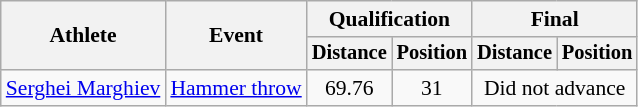<table class=wikitable style="font-size:90%">
<tr>
<th rowspan="2">Athlete</th>
<th rowspan="2">Event</th>
<th colspan="2">Qualification</th>
<th colspan="2">Final</th>
</tr>
<tr style="font-size:95%">
<th>Distance</th>
<th>Position</th>
<th>Distance</th>
<th>Position</th>
</tr>
<tr align=center>
<td align=left><a href='#'>Serghei Marghiev</a></td>
<td align=left><a href='#'>Hammer throw</a></td>
<td>69.76</td>
<td>31</td>
<td colspan=2>Did not advance</td>
</tr>
</table>
